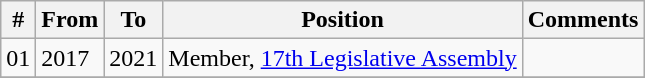<table class="wikitable sortable">
<tr>
<th>#</th>
<th>From</th>
<th>To</th>
<th>Position</th>
<th>Comments</th>
</tr>
<tr>
<td>01</td>
<td>2017</td>
<td>2021</td>
<td>Member, <a href='#'>17th Legislative Assembly</a></td>
<td></td>
</tr>
<tr>
</tr>
</table>
